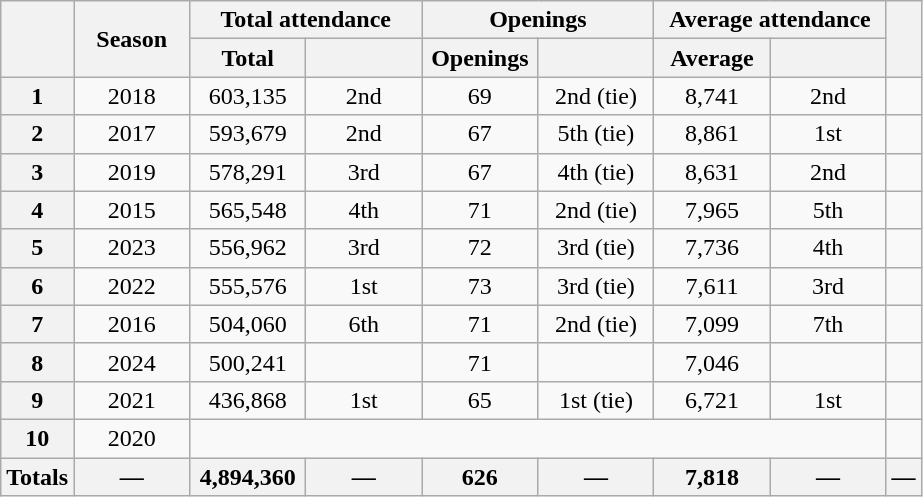<table class="wikitable sortable plainrowheaders" style="text-align:center">
<tr>
<th rowspan="2" scope="col"></th>
<th rowspan="2" scope="col" width="70px">Season</th>
<th colspan="2" scope="col">Total attendance</th>
<th colspan="2" scope="col">Openings</th>
<th colspan="2" scope="col">Average attendance</th>
<th class="unsortable" scope="col" rowspan="2"></th>
</tr>
<tr>
<th width="70px" scope="col">Total</th>
<th width="70px" scope="col"></th>
<th width="70px" scope="col">Openings</th>
<th width="70px" scope="col"></th>
<th width="70px" scope="col">Average</th>
<th width="70px" scope="col"></th>
</tr>
<tr>
<th scope="row" style="text-align:center">1</th>
<td>2018</td>
<td>603,135</td>
<td>2nd</td>
<td>69</td>
<td>2nd (tie)</td>
<td>8,741</td>
<td>2nd</td>
<td></td>
</tr>
<tr>
<th scope="row" style="text-align:center">2</th>
<td>2017</td>
<td>593,679</td>
<td>2nd</td>
<td>67</td>
<td>5th (tie)</td>
<td>8,861</td>
<td>1st</td>
<td></td>
</tr>
<tr>
<th scope="row" style="text-align:center">3</th>
<td>2019</td>
<td>578,291</td>
<td>3rd</td>
<td>67</td>
<td>4th (tie)</td>
<td>8,631</td>
<td>2nd</td>
<td></td>
</tr>
<tr>
<th scope="row" style="text-align:center">4</th>
<td>2015</td>
<td>565,548</td>
<td>4th</td>
<td>71</td>
<td>2nd (tie)</td>
<td>7,965</td>
<td>5th</td>
<td></td>
</tr>
<tr>
<th scope="row" style="text-align:center">5</th>
<td>2023</td>
<td>556,962</td>
<td>3rd</td>
<td>72</td>
<td>3rd (tie)</td>
<td>7,736</td>
<td>4th</td>
<td></td>
</tr>
<tr>
<th scope="row" style="text-align:center">6</th>
<td>2022</td>
<td>555,576</td>
<td>1st</td>
<td>73</td>
<td>3rd (tie)</td>
<td>7,611</td>
<td>3rd</td>
<td></td>
</tr>
<tr>
<th scope="row" style="text-align:center">7</th>
<td>2016</td>
<td>504,060</td>
<td>6th</td>
<td>71</td>
<td>2nd (tie)</td>
<td>7,099</td>
<td>7th</td>
<td></td>
</tr>
<tr>
<th scope="row" style="text-align:center">8</th>
<td>2024</td>
<td>500,241</td>
<td></td>
<td>71</td>
<td></td>
<td>7,046</td>
<td></td>
<td></td>
</tr>
<tr>
<th scope="row" style="text-align:center">9</th>
<td>2021</td>
<td>436,868</td>
<td>1st</td>
<td>65</td>
<td>1st (tie)</td>
<td>6,721</td>
<td>1st</td>
<td></td>
</tr>
<tr>
<th scope="row" style="text-align:center">10</th>
<td>2020</td>
<td colspan="6"></td>
<td></td>
</tr>
<tr class="sortbottom">
<th scope="row" style="text-align:center"><strong>Totals</strong></th>
<th>—</th>
<th>4,894,360</th>
<th>—</th>
<th>626</th>
<th>—</th>
<th>7,818</th>
<th>—</th>
<th>—</th>
</tr>
</table>
